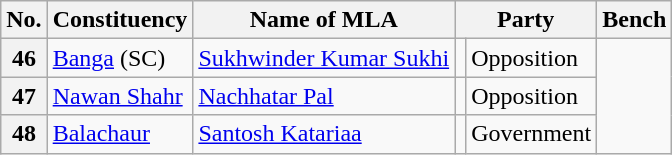<table class="wikitable sortable">
<tr>
<th>No.</th>
<th>Constituency</th>
<th>Name of MLA</th>
<th colspan="2">Party</th>
<th>Bench</th>
</tr>
<tr>
<th>46</th>
<td><a href='#'>Banga</a> (SC)</td>
<td><a href='#'>Sukhwinder Kumar Sukhi</a></td>
<td></td>
<td>Opposition</td>
</tr>
<tr>
<th>47</th>
<td><a href='#'>Nawan Shahr</a></td>
<td><a href='#'>Nachhatar Pal</a></td>
<td></td>
<td>Opposition</td>
</tr>
<tr>
<th>48</th>
<td><a href='#'>Balachaur</a></td>
<td><a href='#'>Santosh Katariaa</a></td>
<td></td>
<td>Government</td>
</tr>
</table>
